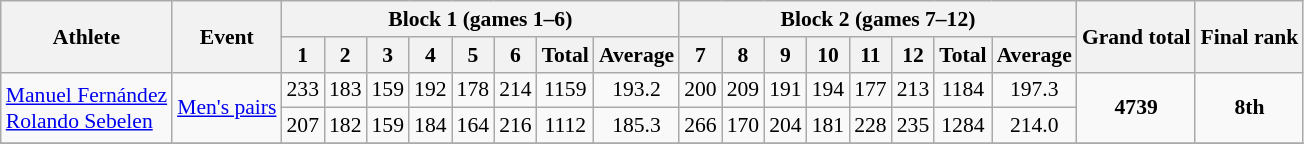<table class="wikitable" border="1" style="font-size:90%">
<tr>
<th rowspan=2>Athlete</th>
<th rowspan=2>Event</th>
<th colspan=8>Block 1 (games 1–6)</th>
<th colspan=8>Block 2 (games 7–12)</th>
<th rowspan=2>Grand total</th>
<th rowspan=2>Final rank</th>
</tr>
<tr>
<th>1</th>
<th>2</th>
<th>3</th>
<th>4</th>
<th>5</th>
<th>6</th>
<th>Total</th>
<th>Average</th>
<th>7</th>
<th>8</th>
<th>9</th>
<th>10</th>
<th>11</th>
<th>12</th>
<th>Total</th>
<th>Average</th>
</tr>
<tr>
<td rowspan=2><a href='#'>Manuel Fernández</a> <br> <a href='#'>Rolando Sebelen</a></td>
<td rowspan=2><a href='#'>Men's pairs</a></td>
<td align=center>233</td>
<td align=center>183</td>
<td align=center>159</td>
<td align=center>192</td>
<td align=center>178</td>
<td align=center>214</td>
<td align=center>1159</td>
<td align=center>193.2</td>
<td align=center>200</td>
<td align=center>209</td>
<td align=center>191</td>
<td align=center>194</td>
<td align=center>177</td>
<td align=center>213</td>
<td align=center>1184</td>
<td align=center>197.3</td>
<td align=center rowspan=2><strong>4739</strong></td>
<td align=center rowspan=2><strong>8th</strong></td>
</tr>
<tr>
<td align=center>207</td>
<td align=center>182</td>
<td align=center>159</td>
<td align=center>184</td>
<td align=center>164</td>
<td align=center>216</td>
<td align=center>1112</td>
<td align=center>185.3</td>
<td align=center>266</td>
<td align=center>170</td>
<td align=center>204</td>
<td align=center>181</td>
<td align=center>228</td>
<td align=center>235</td>
<td align=center>1284</td>
<td align=center>214.0</td>
</tr>
<tr>
</tr>
</table>
